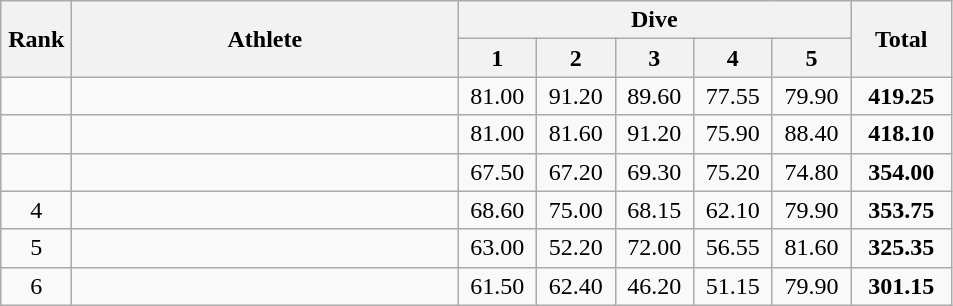<table class=wikitable style="text-align:center">
<tr>
<th rowspan="2" width=40>Rank</th>
<th rowspan="2" width=250>Athlete</th>
<th colspan="5">Dive</th>
<th rowspan="2" width=60>Total</th>
</tr>
<tr>
<th width=45>1</th>
<th width=45>2</th>
<th width=45>3</th>
<th width=45>4</th>
<th width=45>5</th>
</tr>
<tr>
<td></td>
<td align=left></td>
<td>81.00</td>
<td>91.20</td>
<td>89.60</td>
<td>77.55</td>
<td>79.90</td>
<td><strong>419.25</strong></td>
</tr>
<tr>
<td></td>
<td align=left></td>
<td>81.00</td>
<td>81.60</td>
<td>91.20</td>
<td>75.90</td>
<td>88.40</td>
<td><strong>418.10</strong></td>
</tr>
<tr>
<td></td>
<td align=left></td>
<td>67.50</td>
<td>67.20</td>
<td>69.30</td>
<td>75.20</td>
<td>74.80</td>
<td><strong>354.00</strong></td>
</tr>
<tr>
<td>4</td>
<td align=left></td>
<td>68.60</td>
<td>75.00</td>
<td>68.15</td>
<td>62.10</td>
<td>79.90</td>
<td><strong>353.75</strong></td>
</tr>
<tr>
<td>5</td>
<td align=left></td>
<td>63.00</td>
<td>52.20</td>
<td>72.00</td>
<td>56.55</td>
<td>81.60</td>
<td><strong>325.35</strong></td>
</tr>
<tr>
<td>6</td>
<td align=left></td>
<td>61.50</td>
<td>62.40</td>
<td>46.20</td>
<td>51.15</td>
<td>79.90</td>
<td><strong>301.15</strong></td>
</tr>
</table>
